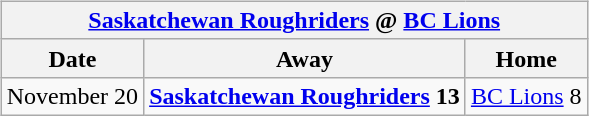<table cellspacing="10">
<tr>
<td valign="top"><br><table class="wikitable">
<tr>
<th colspan="4"><a href='#'>Saskatchewan Roughriders</a> @ <a href='#'>BC Lions</a></th>
</tr>
<tr>
<th>Date</th>
<th>Away</th>
<th>Home</th>
</tr>
<tr>
<td>November 20</td>
<td><strong><a href='#'>Saskatchewan Roughriders</a> 13</strong></td>
<td><a href='#'>BC Lions</a> 8</td>
</tr>
</table>
</td>
</tr>
</table>
